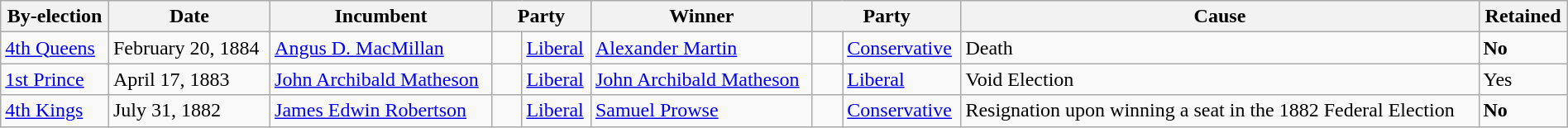<table class=wikitable style="width:100%">
<tr>
<th>By-election</th>
<th>Date</th>
<th>Incumbent</th>
<th colspan=2>Party</th>
<th>Winner</th>
<th colspan=2>Party</th>
<th>Cause</th>
<th>Retained</th>
</tr>
<tr>
<td><a href='#'>4th Queens</a></td>
<td>February 20, 1884</td>
<td><a href='#'>Angus D. MacMillan</a></td>
<td>    </td>
<td><a href='#'>Liberal</a></td>
<td><a href='#'>Alexander Martin</a></td>
<td>    </td>
<td><a href='#'>Conservative</a></td>
<td>Death</td>
<td><strong>No</strong></td>
</tr>
<tr>
<td><a href='#'>1st Prince</a></td>
<td>April 17, 1883</td>
<td><a href='#'>John Archibald Matheson</a></td>
<td>    </td>
<td><a href='#'>Liberal</a></td>
<td><a href='#'>John Archibald Matheson</a></td>
<td>    </td>
<td><a href='#'>Liberal</a></td>
<td>Void Election</td>
<td>Yes</td>
</tr>
<tr>
<td><a href='#'>4th Kings</a></td>
<td>July 31, 1882</td>
<td><a href='#'>James Edwin Robertson</a></td>
<td>    </td>
<td><a href='#'>Liberal</a></td>
<td><a href='#'>Samuel Prowse</a></td>
<td>    </td>
<td><a href='#'>Conservative</a></td>
<td>Resignation upon winning a seat in the 1882 Federal Election</td>
<td><strong>No</strong></td>
</tr>
</table>
